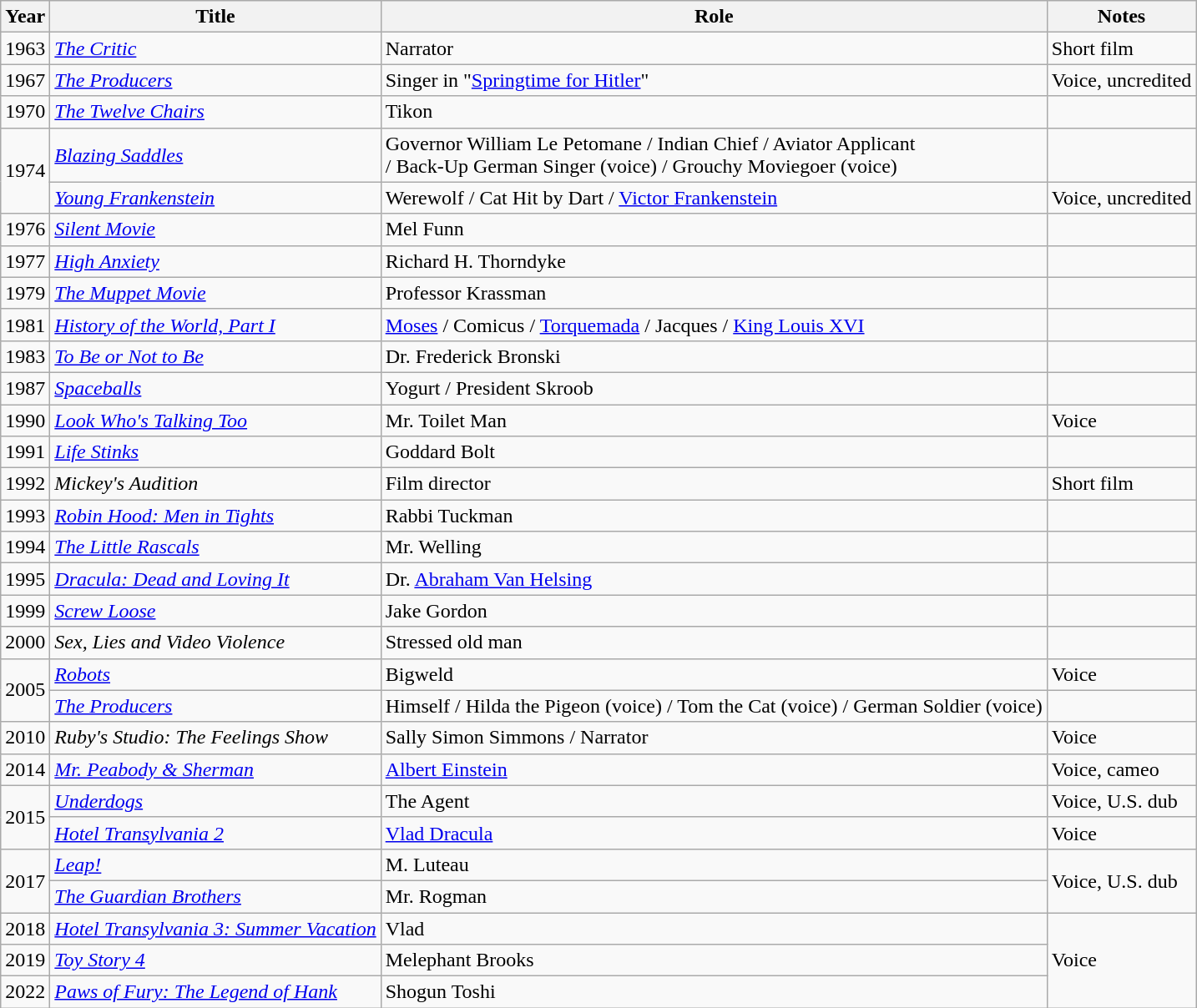<table class="wikitable sortable">
<tr>
<th>Year</th>
<th>Title</th>
<th>Role</th>
<th>Notes</th>
</tr>
<tr>
<td>1963</td>
<td data-sort-value="Critic, The"><em><a href='#'>The Critic</a></em></td>
<td>Narrator</td>
<td>Short film</td>
</tr>
<tr>
<td>1967</td>
<td data-sort-value="Producers, The"><em><a href='#'>The Producers</a></em></td>
<td>Singer in "<a href='#'>Springtime for Hitler</a>"</td>
<td>Voice, uncredited</td>
</tr>
<tr>
<td>1970</td>
<td data-sort-value="Twelve Chairs, The"><em><a href='#'>The Twelve Chairs</a></em></td>
<td>Tikon</td>
<td></td>
</tr>
<tr>
<td rowspan="2">1974</td>
<td><em><a href='#'>Blazing Saddles</a></em></td>
<td>Governor William Le Petomane / Indian Chief / Aviator Applicant<br> / Back-Up German Singer (voice) / Grouchy Moviegoer (voice)</td>
<td></td>
</tr>
<tr>
<td><em><a href='#'>Young Frankenstein</a></em></td>
<td>Werewolf / Cat Hit by Dart / <a href='#'>Victor Frankenstein</a></td>
<td>Voice, uncredited</td>
</tr>
<tr>
<td>1976</td>
<td><em><a href='#'>Silent Movie</a></em></td>
<td>Mel Funn</td>
<td></td>
</tr>
<tr>
<td>1977</td>
<td><em><a href='#'>High Anxiety</a></em></td>
<td>Richard H. Thorndyke</td>
<td></td>
</tr>
<tr>
<td>1979</td>
<td data-sort-value="Muppet Movie, The"><em><a href='#'>The Muppet Movie</a></em></td>
<td>Professor Krassman</td>
<td></td>
</tr>
<tr>
<td>1981</td>
<td><em><a href='#'>History of the World, Part I</a></em></td>
<td><a href='#'>Moses</a> / Comicus / <a href='#'>Torquemada</a> / Jacques / <a href='#'>King Louis XVI</a></td>
<td></td>
</tr>
<tr>
<td>1983</td>
<td><em><a href='#'>To Be or Not to Be</a></em></td>
<td>Dr. Frederick Bronski</td>
<td></td>
</tr>
<tr>
<td>1987</td>
<td><em><a href='#'>Spaceballs</a></em></td>
<td>Yogurt / President Skroob</td>
<td></td>
</tr>
<tr>
<td>1990</td>
<td><em><a href='#'>Look Who's Talking Too</a></em></td>
<td>Mr. Toilet Man</td>
<td>Voice</td>
</tr>
<tr>
<td>1991</td>
<td><em><a href='#'>Life Stinks</a></em></td>
<td>Goddard Bolt</td>
<td></td>
</tr>
<tr>
<td>1992</td>
<td><em>Mickey's Audition</em></td>
<td>Film director</td>
<td>Short film</td>
</tr>
<tr>
<td>1993</td>
<td><em><a href='#'>Robin Hood: Men in Tights</a></em></td>
<td>Rabbi Tuckman</td>
<td></td>
</tr>
<tr>
<td rowspan="1">1994</td>
<td data-sort-value="Little Rascals, The"><em><a href='#'>The Little Rascals</a></em></td>
<td>Mr. Welling</td>
<td></td>
</tr>
<tr>
<td>1995</td>
<td><em><a href='#'>Dracula: Dead and Loving It</a></em></td>
<td>Dr. <a href='#'>Abraham Van Helsing</a></td>
<td></td>
</tr>
<tr>
<td>1999</td>
<td><em><a href='#'>Screw Loose</a></em></td>
<td>Jake Gordon</td>
<td></td>
</tr>
<tr>
<td>2000</td>
<td><em>Sex, Lies and Video Violence</em></td>
<td>Stressed old man</td>
<td></td>
</tr>
<tr>
<td rowspan="2">2005</td>
<td><em><a href='#'>Robots</a></em></td>
<td>Bigweld</td>
<td>Voice</td>
</tr>
<tr>
<td data-sort-value="Producers, The"><em><a href='#'>The Producers</a></em></td>
<td>Himself / Hilda the Pigeon (voice) / Tom the Cat (voice) / German Soldier (voice)</td>
<td></td>
</tr>
<tr>
<td>2010</td>
<td><em>Ruby's Studio: The Feelings Show</em></td>
<td>Sally Simon Simmons / Narrator</td>
<td>Voice</td>
</tr>
<tr>
<td>2014</td>
<td><em><a href='#'>Mr. Peabody & Sherman</a></em></td>
<td><a href='#'>Albert Einstein</a></td>
<td>Voice, cameo</td>
</tr>
<tr>
<td rowspan="2">2015</td>
<td><em><a href='#'>Underdogs</a></em></td>
<td>The Agent</td>
<td>Voice, U.S. dub</td>
</tr>
<tr>
<td><em><a href='#'>Hotel Transylvania 2</a></em></td>
<td><a href='#'>Vlad Dracula</a></td>
<td>Voice</td>
</tr>
<tr>
<td rowspan="2">2017</td>
<td><em><a href='#'>Leap!</a></em></td>
<td>M. Luteau</td>
<td rowspan="2">Voice, U.S. dub</td>
</tr>
<tr>
<td data-sort-value="Guardian Brothers, The"><em><a href='#'>The Guardian Brothers</a></em></td>
<td>Mr. Rogman</td>
</tr>
<tr>
<td>2018</td>
<td><em><a href='#'>Hotel Transylvania 3: Summer Vacation</a></em></td>
<td>Vlad</td>
<td rowspan="3">Voice</td>
</tr>
<tr>
<td>2019</td>
<td><em><a href='#'>Toy Story 4</a></em></td>
<td>Melephant Brooks</td>
</tr>
<tr>
<td>2022</td>
<td><em><a href='#'>Paws of Fury: The Legend of Hank</a></em></td>
<td>Shogun Toshi</td>
</tr>
</table>
